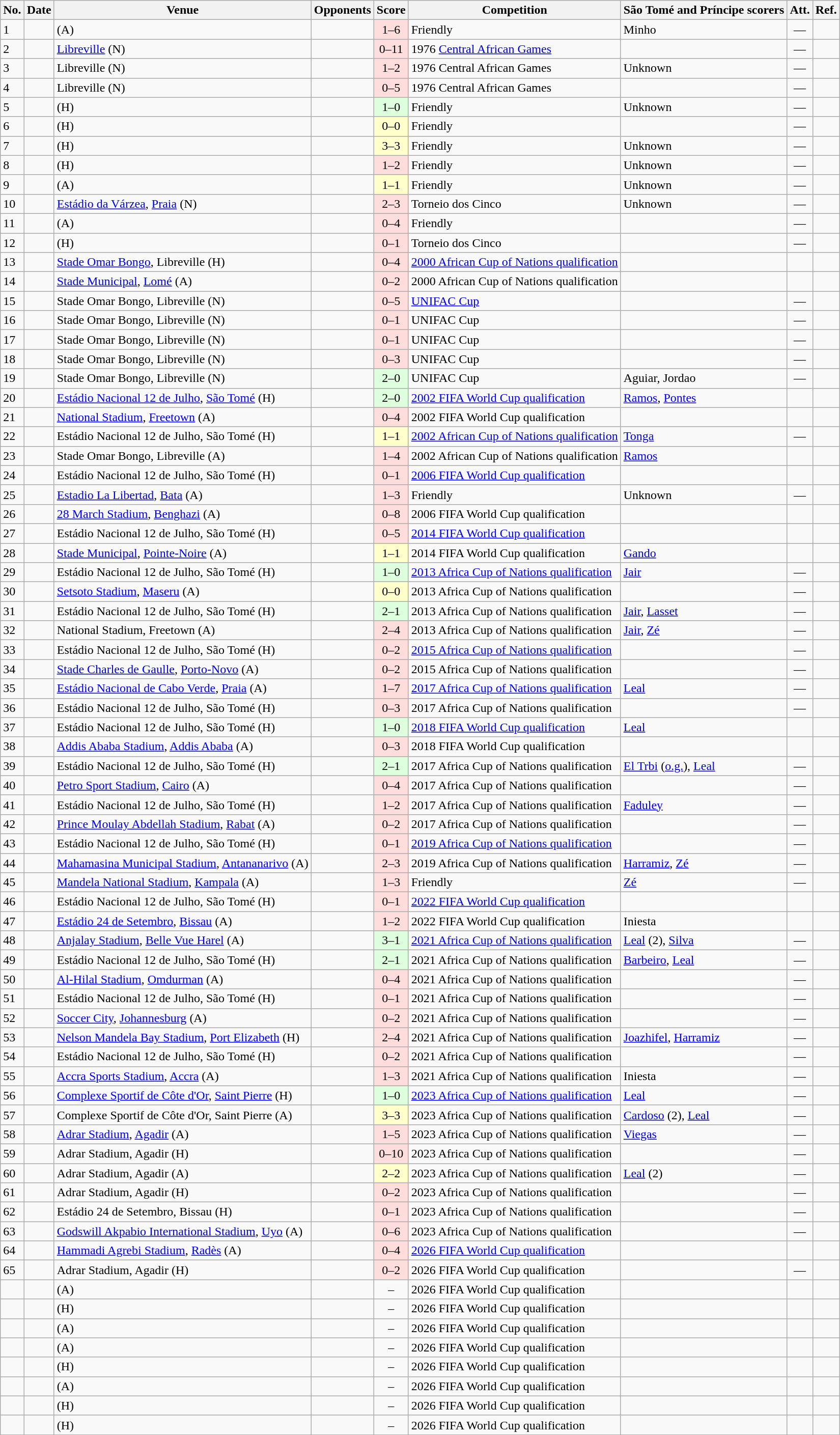<table class="wikitable sortable">
<tr>
<th>No.</th>
<th>Date</th>
<th>Venue</th>
<th>Opponents</th>
<th>Score</th>
<th>Competition</th>
<th class=unsortable>São Tomé and Príncipe scorers</th>
<th>Att.</th>
<th class=unsortable>Ref.</th>
</tr>
<tr>
<td>1</td>
<td></td>
<td>(A)</td>
<td></td>
<td align=center bgcolor=#ffdddd>1–6</td>
<td>Friendly</td>
<td>Minho</td>
<td align=center>—</td>
<td></td>
</tr>
<tr>
<td>2</td>
<td></td>
<td><a href='#'>Libreville</a> (N)</td>
<td></td>
<td align=center bgcolor=#ffdddd>0–11</td>
<td>1976 <a href='#'>Central African Games</a></td>
<td></td>
<td align=center>—</td>
<td></td>
</tr>
<tr>
<td>3</td>
<td></td>
<td>Libreville (N)</td>
<td></td>
<td align=center bgcolor=#ffdddd>1–2</td>
<td>1976 Central African Games</td>
<td>Unknown</td>
<td align=center>—</td>
<td></td>
</tr>
<tr>
<td>4</td>
<td></td>
<td>Libreville (N)</td>
<td></td>
<td align=center bgcolor=#ffdddd>0–5</td>
<td>1976 Central African Games</td>
<td></td>
<td align=center>—</td>
<td></td>
</tr>
<tr>
<td>5</td>
<td></td>
<td>(H)</td>
<td></td>
<td align=center bgcolor=#ddffdd>1–0</td>
<td>Friendly</td>
<td>Unknown</td>
<td align=center>—</td>
<td></td>
</tr>
<tr>
<td>6</td>
<td></td>
<td>(H)</td>
<td></td>
<td align=center bgcolor=#ffffcc>0–0</td>
<td>Friendly</td>
<td></td>
<td align=center>—</td>
<td></td>
</tr>
<tr>
<td>7</td>
<td></td>
<td>(H)</td>
<td></td>
<td align=center bgcolor=#ffffcc>3–3</td>
<td>Friendly</td>
<td>Unknown</td>
<td align=center>—</td>
<td></td>
</tr>
<tr>
<td>8</td>
<td></td>
<td>(H)</td>
<td></td>
<td align=center bgcolor=#ffdddd>1–2</td>
<td>Friendly</td>
<td>Unknown</td>
<td align=center>—</td>
<td></td>
</tr>
<tr>
<td>9</td>
<td></td>
<td>(A)</td>
<td></td>
<td align=center bgcolor=#ffffcc>1–1</td>
<td>Friendly</td>
<td>Unknown</td>
<td align=center>—</td>
<td></td>
</tr>
<tr>
<td>10</td>
<td></td>
<td><a href='#'>Estádio da Várzea</a>, <a href='#'>Praia</a> (N)</td>
<td></td>
<td align=center bgcolor=#ffdddd>2–3</td>
<td>Torneio dos Cinco</td>
<td>Unknown</td>
<td align=center>—</td>
<td></td>
</tr>
<tr>
<td>11</td>
<td></td>
<td>(A)</td>
<td></td>
<td align=center bgcolor=#ffdddd>0–4</td>
<td>Friendly</td>
<td></td>
<td align=center>—</td>
<td></td>
</tr>
<tr>
<td>12</td>
<td></td>
<td>(H)</td>
<td></td>
<td align=center bgcolor=#ffdddd>0–1</td>
<td>Torneio dos Cinco</td>
<td></td>
<td align=center>—</td>
<td></td>
</tr>
<tr>
<td>13</td>
<td></td>
<td><a href='#'>Stade Omar Bongo</a>, Libreville (H)</td>
<td></td>
<td align=center bgcolor=#ffdddd>0–4</td>
<td><a href='#'>2000 African Cup of Nations qualification</a></td>
<td></td>
<td align=center></td>
<td></td>
</tr>
<tr>
<td>14</td>
<td></td>
<td><a href='#'>Stade Municipal</a>, <a href='#'>Lomé</a> (A)</td>
<td></td>
<td align=center bgcolor=#ffdddd>0–2</td>
<td>2000 African Cup of Nations qualification</td>
<td></td>
<td align=center></td>
<td></td>
</tr>
<tr>
<td>15</td>
<td></td>
<td>Stade Omar Bongo, Libreville (N)</td>
<td></td>
<td align=center bgcolor=#ffdddd>0–5</td>
<td><a href='#'>UNIFAC Cup</a></td>
<td></td>
<td align=center>—</td>
<td></td>
</tr>
<tr>
<td>16</td>
<td></td>
<td>Stade Omar Bongo, Libreville (N)</td>
<td></td>
<td align=center bgcolor=#ffdddd>0–1</td>
<td>UNIFAC Cup</td>
<td></td>
<td align=center>—</td>
<td></td>
</tr>
<tr>
<td>17</td>
<td></td>
<td>Stade Omar Bongo, Libreville (N)</td>
<td></td>
<td align=center bgcolor=#ffdddd>0–1</td>
<td>UNIFAC Cup</td>
<td></td>
<td align=center>—</td>
<td></td>
</tr>
<tr>
<td>18</td>
<td></td>
<td>Stade Omar Bongo, Libreville (N)</td>
<td></td>
<td align=center bgcolor=#ffdddd>0–3</td>
<td>UNIFAC Cup</td>
<td></td>
<td align=center>—</td>
<td></td>
</tr>
<tr>
<td>19</td>
<td></td>
<td>Stade Omar Bongo, Libreville (N)</td>
<td></td>
<td align=center bgcolor=#ddffdd>2–0</td>
<td>UNIFAC Cup</td>
<td>Aguiar, Jordao</td>
<td align=center>—</td>
<td></td>
</tr>
<tr>
<td>20</td>
<td></td>
<td><a href='#'>Estádio Nacional 12 de Julho</a>, <a href='#'>São Tomé</a> (H)</td>
<td></td>
<td align=center bgcolor=#ddffdd>2–0</td>
<td><a href='#'>2002 FIFA World Cup qualification</a></td>
<td><a href='#'>Ramos</a>, <a href='#'>Pontes</a></td>
<td align=center></td>
<td></td>
</tr>
<tr>
<td>21</td>
<td></td>
<td><a href='#'>National Stadium</a>, <a href='#'>Freetown</a> (A)</td>
<td></td>
<td align=center bgcolor=#ffdddd>0–4</td>
<td>2002 FIFA World Cup qualification</td>
<td></td>
<td align=center></td>
<td></td>
</tr>
<tr>
<td>22</td>
<td></td>
<td>Estádio Nacional 12 de Julho, São Tomé (H)</td>
<td></td>
<td align=center bgcolor=#ffffcc>1–1</td>
<td><a href='#'>2002 African Cup of Nations qualification</a></td>
<td><a href='#'>Tonga</a></td>
<td align=center>—</td>
<td></td>
</tr>
<tr>
<td>23</td>
<td></td>
<td>Stade Omar Bongo, Libreville (A)</td>
<td></td>
<td align=center bgcolor=#ffdddd>1–4</td>
<td>2002 African Cup of Nations qualification</td>
<td><a href='#'>Ramos</a></td>
<td align=center></td>
<td></td>
</tr>
<tr>
<td>24</td>
<td></td>
<td>Estádio Nacional 12 de Julho, São Tomé (H)</td>
<td></td>
<td align=center bgcolor=#ffdddd>0–1</td>
<td><a href='#'>2006 FIFA World Cup qualification</a></td>
<td></td>
<td align=center></td>
<td></td>
</tr>
<tr>
<td>25</td>
<td></td>
<td><a href='#'>Estadio La Libertad</a>, <a href='#'>Bata</a> (A)</td>
<td></td>
<td align=center bgcolor=#ffdddd>1–3</td>
<td>Friendly</td>
<td>Unknown</td>
<td align=center>—</td>
<td></td>
</tr>
<tr>
<td>26</td>
<td></td>
<td><a href='#'>28 March Stadium</a>, <a href='#'>Benghazi</a> (A)</td>
<td></td>
<td align=center bgcolor=#ffdddd>0–8</td>
<td>2006 FIFA World Cup qualification</td>
<td></td>
<td align=center></td>
<td></td>
</tr>
<tr>
<td>27</td>
<td></td>
<td>Estádio Nacional 12 de Julho, São Tomé (H)</td>
<td></td>
<td align=center bgcolor=#ffdddd>0–5</td>
<td><a href='#'>2014 FIFA World Cup qualification</a></td>
<td></td>
<td align=center></td>
<td></td>
</tr>
<tr>
<td>28</td>
<td></td>
<td><a href='#'>Stade Municipal</a>, <a href='#'>Pointe-Noire</a> (A)</td>
<td></td>
<td align=center bgcolor=#ffffcc>1–1</td>
<td>2014 FIFA World Cup qualification</td>
<td><a href='#'>Gando</a></td>
<td align=center></td>
<td></td>
</tr>
<tr>
<td>29</td>
<td></td>
<td>Estádio Nacional 12 de Julho, São Tomé (H)</td>
<td></td>
<td align=center bgcolor=#ddffdd>1–0</td>
<td><a href='#'>2013 Africa Cup of Nations qualification</a></td>
<td><a href='#'>Jair</a></td>
<td align=center>—</td>
<td></td>
</tr>
<tr>
<td>30</td>
<td></td>
<td><a href='#'>Setsoto Stadium</a>, <a href='#'>Maseru</a> (A)</td>
<td></td>
<td align=center bgcolor=#ffffcc>0–0</td>
<td>2013 Africa Cup of Nations qualification</td>
<td></td>
<td align=center>—</td>
<td></td>
</tr>
<tr>
<td>31</td>
<td></td>
<td>Estádio Nacional 12 de Julho, São Tomé (H)</td>
<td></td>
<td align=center bgcolor=#ddffdd>2–1</td>
<td>2013 Africa Cup of Nations qualification</td>
<td><a href='#'>Jair</a>, <a href='#'>Lasset</a></td>
<td align=center>—</td>
<td></td>
</tr>
<tr>
<td>32</td>
<td></td>
<td>National Stadium, Freetown (A)</td>
<td></td>
<td align=center bgcolor=#ffdddd>2–4</td>
<td>2013 Africa Cup of Nations qualification</td>
<td><a href='#'>Jair</a>, <a href='#'>Zé</a></td>
<td align=center>—</td>
<td></td>
</tr>
<tr>
<td>33</td>
<td></td>
<td>Estádio Nacional 12 de Julho, São Tomé (H)</td>
<td></td>
<td align=center bgcolor=#ffdddd>0–2</td>
<td><a href='#'>2015 Africa Cup of Nations qualification</a></td>
<td></td>
<td align=center>—</td>
<td></td>
</tr>
<tr>
<td>34</td>
<td></td>
<td><a href='#'>Stade Charles de Gaulle</a>, <a href='#'>Porto-Novo</a> (A)</td>
<td></td>
<td align=center bgcolor=#ffdddd>0–2</td>
<td>2015 Africa Cup of Nations qualification</td>
<td></td>
<td align=center>—</td>
<td></td>
</tr>
<tr>
<td>35</td>
<td></td>
<td><a href='#'>Estádio Nacional de Cabo Verde</a>, <a href='#'>Praia</a> (A)</td>
<td></td>
<td align=center bgcolor=#ffdddd>1–7</td>
<td><a href='#'>2017 Africa Cup of Nations qualification</a></td>
<td><a href='#'>Leal</a></td>
<td align=center>—</td>
<td></td>
</tr>
<tr>
<td>36</td>
<td></td>
<td>Estádio Nacional 12 de Julho, São Tomé (H)</td>
<td></td>
<td align=center bgcolor=#ffdddd>0–3</td>
<td>2017 Africa Cup of Nations qualification</td>
<td></td>
<td align=center>—</td>
<td></td>
</tr>
<tr>
<td>37</td>
<td></td>
<td>Estádio Nacional 12 de Julho, São Tomé (H)</td>
<td></td>
<td align=center bgcolor=#ddffdd>1–0</td>
<td><a href='#'>2018 FIFA World Cup qualification</a></td>
<td><a href='#'>Leal</a></td>
<td align=center></td>
<td></td>
</tr>
<tr>
<td>38</td>
<td></td>
<td><a href='#'>Addis Ababa Stadium</a>, <a href='#'>Addis Ababa</a> (A)</td>
<td></td>
<td align=center bgcolor=#ffdddd>0–3</td>
<td>2018 FIFA World Cup qualification</td>
<td></td>
<td align=center></td>
<td></td>
</tr>
<tr>
<td>39</td>
<td></td>
<td>Estádio Nacional 12 de Julho, São Tomé (H)</td>
<td></td>
<td align=center bgcolor=#ddffdd>2–1</td>
<td>2017 Africa Cup of Nations qualification</td>
<td><a href='#'>El Trbi</a> (<a href='#'>o.g.</a>), <a href='#'>Leal</a></td>
<td align=center>—</td>
<td></td>
</tr>
<tr>
<td>40</td>
<td></td>
<td><a href='#'>Petro Sport Stadium</a>, <a href='#'>Cairo</a> (A)</td>
<td></td>
<td align=center bgcolor=#ffdddd>0–4</td>
<td>2017 Africa Cup of Nations qualification</td>
<td></td>
<td align=center>—</td>
<td></td>
</tr>
<tr>
<td>41</td>
<td></td>
<td>Estádio Nacional 12 de Julho, São Tomé (H)</td>
<td></td>
<td align=center bgcolor=#ffdddd>1–2</td>
<td>2017 Africa Cup of Nations qualification</td>
<td><a href='#'>Faduley</a></td>
<td align=center>—</td>
<td></td>
</tr>
<tr>
<td>42</td>
<td></td>
<td><a href='#'>Prince Moulay Abdellah Stadium</a>, <a href='#'>Rabat</a> (A)</td>
<td></td>
<td align=center bgcolor=#ffdddd>0–2</td>
<td>2017 Africa Cup of Nations qualification</td>
<td></td>
<td align=center>—</td>
<td></td>
</tr>
<tr>
<td>43</td>
<td></td>
<td>Estádio Nacional 12 de Julho, São Tomé (H)</td>
<td></td>
<td align=center bgcolor=#ffdddd>0–1</td>
<td><a href='#'>2019 Africa Cup of Nations qualification</a></td>
<td></td>
<td align=center>—</td>
<td></td>
</tr>
<tr>
<td>44</td>
<td></td>
<td><a href='#'>Mahamasina Municipal Stadium</a>, <a href='#'>Antananarivo</a> (A)</td>
<td></td>
<td align=center bgcolor=#ffdddd>2–3</td>
<td>2019 Africa Cup of Nations qualification</td>
<td><a href='#'>Harramiz</a>, <a href='#'>Zé</a></td>
<td align=center>—</td>
<td></td>
</tr>
<tr>
<td>45</td>
<td></td>
<td><a href='#'>Mandela National Stadium</a>, <a href='#'>Kampala</a> (A)</td>
<td></td>
<td align=center bgcolor=#ffdddd>1–3</td>
<td>Friendly</td>
<td><a href='#'>Zé</a></td>
<td align=center>—</td>
<td></td>
</tr>
<tr>
<td>46</td>
<td></td>
<td>Estádio Nacional 12 de Julho, São Tomé (H)</td>
<td></td>
<td align=center bgcolor=#ffdddd>0–1</td>
<td><a href='#'>2022 FIFA World Cup qualification</a></td>
<td></td>
<td align=center></td>
<td></td>
</tr>
<tr>
<td>47</td>
<td></td>
<td><a href='#'>Estádio 24 de Setembro</a>, <a href='#'>Bissau</a> (A)</td>
<td></td>
<td align=center bgcolor=#ffdddd>1–2</td>
<td>2022 FIFA World Cup qualification</td>
<td>Iniesta</td>
<td align=center></td>
<td></td>
</tr>
<tr>
<td>48</td>
<td></td>
<td><a href='#'>Anjalay Stadium</a>, <a href='#'>Belle Vue Harel</a> (A)</td>
<td></td>
<td align=center bgcolor=#ddffdd>3–1</td>
<td><a href='#'>2021 Africa Cup of Nations qualification</a></td>
<td><a href='#'>Leal</a> (2), <a href='#'>Silva</a></td>
<td align=center>—</td>
<td></td>
</tr>
<tr>
<td>49</td>
<td></td>
<td>Estádio Nacional 12 de Julho, São Tomé (H)</td>
<td></td>
<td align=center bgcolor=#ddffdd>2–1</td>
<td>2021 Africa Cup of Nations qualification</td>
<td><a href='#'>Barbeiro</a>, <a href='#'>Leal</a></td>
<td align=center>—</td>
<td></td>
</tr>
<tr>
<td>50</td>
<td></td>
<td><a href='#'>Al-Hilal Stadium</a>, <a href='#'>Omdurman</a> (A)</td>
<td></td>
<td align=center bgcolor=#ffdddd>0–4</td>
<td>2021 Africa Cup of Nations qualification</td>
<td></td>
<td align=center>—</td>
<td></td>
</tr>
<tr>
<td>51</td>
<td></td>
<td>Estádio Nacional 12 de Julho, São Tomé (H)</td>
<td></td>
<td align=center bgcolor=#ffdddd>0–1</td>
<td>2021 Africa Cup of Nations qualification</td>
<td></td>
<td align=center>—</td>
<td></td>
</tr>
<tr>
<td>52</td>
<td></td>
<td><a href='#'>Soccer City</a>, <a href='#'>Johannesburg</a> (A)</td>
<td></td>
<td align=center bgcolor=#ffdddd>0–2</td>
<td>2021 Africa Cup of Nations qualification</td>
<td></td>
<td align=center>—</td>
<td></td>
</tr>
<tr>
<td>53</td>
<td></td>
<td><a href='#'>Nelson Mandela Bay Stadium</a>, <a href='#'>Port Elizabeth</a> (H)</td>
<td></td>
<td align=center bgcolor=#ffdddd>2–4</td>
<td>2021 Africa Cup of Nations qualification</td>
<td><a href='#'>Joazhifel</a>, <a href='#'>Harramiz</a></td>
<td align=center>—</td>
<td></td>
</tr>
<tr>
<td>54</td>
<td></td>
<td>Estádio Nacional 12 de Julho, São Tomé (H)</td>
<td></td>
<td align=center bgcolor=#ffdddd>0–2</td>
<td>2021 Africa Cup of Nations qualification</td>
<td></td>
<td align=center>—</td>
<td></td>
</tr>
<tr>
<td>55</td>
<td></td>
<td><a href='#'>Accra Sports Stadium</a>, <a href='#'>Accra</a> (A)</td>
<td></td>
<td align=center bgcolor=#ffdddd>1–3</td>
<td>2021 Africa Cup of Nations qualification</td>
<td>Iniesta</td>
<td align=center>—</td>
<td></td>
</tr>
<tr>
<td>56</td>
<td></td>
<td><a href='#'>Complexe Sportif de Côte d'Or</a>, <a href='#'>Saint Pierre</a> (H)</td>
<td></td>
<td align=center bgcolor=#ddffdd>1–0</td>
<td><a href='#'>2023 Africa Cup of Nations qualification</a></td>
<td><a href='#'>Leal</a></td>
<td align=center>—</td>
<td></td>
</tr>
<tr>
<td>57</td>
<td></td>
<td>Complexe Sportif de Côte d'Or, Saint Pierre (A)</td>
<td></td>
<td align=center bgcolor=#ffffcc>3–3</td>
<td>2023 Africa Cup of Nations qualification</td>
<td><a href='#'>Cardoso</a> (2), <a href='#'>Leal</a></td>
<td align=center>—</td>
<td></td>
</tr>
<tr>
<td>58</td>
<td></td>
<td><a href='#'>Adrar Stadium</a>, <a href='#'>Agadir</a> (A)</td>
<td></td>
<td align=center bgcolor=#ffdddd>1–5</td>
<td>2023 Africa Cup of Nations qualification</td>
<td><a href='#'>Viegas</a></td>
<td align=center>—</td>
<td></td>
</tr>
<tr>
<td>59</td>
<td></td>
<td>Adrar Stadium, Agadir (H)</td>
<td></td>
<td align=center bgcolor=#ffdddd>0–10</td>
<td>2023 Africa Cup of Nations qualification</td>
<td></td>
<td align=center>—</td>
<td></td>
</tr>
<tr>
<td>60</td>
<td></td>
<td>Adrar Stadium, Agadir (A)</td>
<td></td>
<td align=center bgcolor=#ffffcc>2–2</td>
<td>2023 Africa Cup of Nations qualification</td>
<td><a href='#'>Leal</a> (2)</td>
<td align=center>—</td>
<td></td>
</tr>
<tr>
<td>61</td>
<td></td>
<td>Adrar Stadium, Agadir (H)</td>
<td></td>
<td align=center bgcolor=#ffdddd>0–2</td>
<td>2023 Africa Cup of Nations qualification</td>
<td></td>
<td align=center>—</td>
<td></td>
</tr>
<tr>
<td>62</td>
<td></td>
<td>Estádio 24 de Setembro, Bissau (H)</td>
<td></td>
<td align=center bgcolor=#ffdddd>0–1</td>
<td>2023 Africa Cup of Nations qualification</td>
<td></td>
<td align=center>—</td>
<td></td>
</tr>
<tr>
<td>63</td>
<td></td>
<td><a href='#'>Godswill Akpabio International Stadium</a>, <a href='#'>Uyo</a> (A)</td>
<td></td>
<td align=center bgcolor=#ffdddd>0–6</td>
<td>2023 Africa Cup of Nations qualification</td>
<td></td>
<td align=center>—</td>
<td></td>
</tr>
<tr>
<td>64</td>
<td></td>
<td><a href='#'>Hammadi Agrebi Stadium</a>, <a href='#'>Radès</a> (A)</td>
<td></td>
<td align=center bgcolor=#ffdddd>0–4</td>
<td><a href='#'>2026 FIFA World Cup qualification</a></td>
<td></td>
<td align=center></td>
<td></td>
</tr>
<tr>
<td>65</td>
<td></td>
<td>Adrar Stadium, Agadir (H)</td>
<td></td>
<td align=center bgcolor=#ffdddd>0–2</td>
<td>2026 FIFA World Cup qualification</td>
<td></td>
<td align=center>—</td>
<td></td>
</tr>
<tr>
<td></td>
<td></td>
<td>(A)</td>
<td></td>
<td align=center>–</td>
<td>2026 FIFA World Cup qualification</td>
<td></td>
<td align=center></td>
<td></td>
</tr>
<tr>
<td></td>
<td></td>
<td>(H)</td>
<td></td>
<td align=center>–</td>
<td>2026 FIFA World Cup qualification</td>
<td></td>
<td align=center></td>
<td></td>
</tr>
<tr>
<td></td>
<td></td>
<td>(A)</td>
<td></td>
<td align=center>–</td>
<td>2026 FIFA World Cup qualification</td>
<td></td>
<td align=center></td>
<td></td>
</tr>
<tr>
<td></td>
<td></td>
<td>(A)</td>
<td></td>
<td align=center>–</td>
<td>2026 FIFA World Cup qualification</td>
<td></td>
<td align=center></td>
<td></td>
</tr>
<tr>
<td></td>
<td></td>
<td>(H)</td>
<td></td>
<td align=center>–</td>
<td>2026 FIFA World Cup qualification</td>
<td></td>
<td align=center></td>
<td></td>
</tr>
<tr>
<td></td>
<td></td>
<td>(A)</td>
<td></td>
<td align=center>–</td>
<td>2026 FIFA World Cup qualification</td>
<td></td>
<td align=center></td>
<td></td>
</tr>
<tr>
<td></td>
<td></td>
<td>(H)</td>
<td></td>
<td align=center>–</td>
<td>2026 FIFA World Cup qualification</td>
<td></td>
<td align=center></td>
<td></td>
</tr>
<tr>
<td></td>
<td></td>
<td>(H)</td>
<td></td>
<td align=center>–</td>
<td>2026 FIFA World Cup qualification</td>
<td></td>
<td align=center></td>
<td></td>
</tr>
</table>
